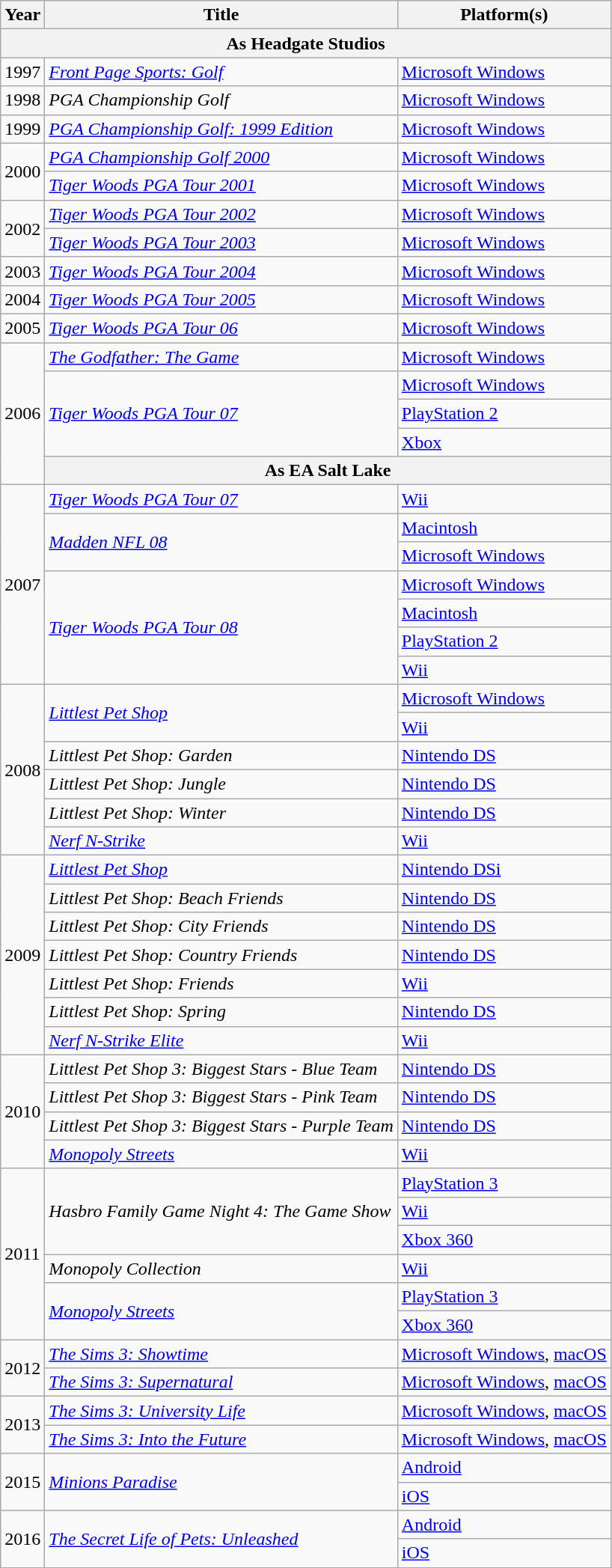<table class="wikitable sortable">
<tr>
<th>Year</th>
<th>Title</th>
<th>Platform(s)</th>
</tr>
<tr>
<th colspan="3" style="text-align:center;"><strong>As Headgate Studios</strong></th>
</tr>
<tr>
<td>1997</td>
<td><em><a href='#'>Front Page Sports: Golf</a></em></td>
<td><a href='#'>Microsoft Windows</a></td>
</tr>
<tr>
<td>1998</td>
<td><em>PGA Championship Golf</em></td>
<td><a href='#'>Microsoft Windows</a></td>
</tr>
<tr>
<td>1999</td>
<td><em><a href='#'>PGA Championship Golf: 1999 Edition</a></em></td>
<td><a href='#'>Microsoft Windows</a></td>
</tr>
<tr>
<td rowspan="2">2000</td>
<td><em><a href='#'>PGA Championship Golf 2000</a></em></td>
<td><a href='#'>Microsoft Windows</a></td>
</tr>
<tr>
<td><em><a href='#'>Tiger Woods PGA Tour 2001</a></em></td>
<td><a href='#'>Microsoft Windows</a></td>
</tr>
<tr>
<td rowspan="2">2002</td>
<td><em><a href='#'>Tiger Woods PGA Tour 2002</a></em></td>
<td><a href='#'>Microsoft Windows</a></td>
</tr>
<tr>
<td><em><a href='#'>Tiger Woods PGA Tour 2003</a></em></td>
<td><a href='#'>Microsoft Windows</a></td>
</tr>
<tr>
<td>2003</td>
<td><em><a href='#'>Tiger Woods PGA Tour 2004</a></em></td>
<td><a href='#'>Microsoft Windows</a></td>
</tr>
<tr>
<td>2004</td>
<td><em><a href='#'>Tiger Woods PGA Tour 2005</a></em></td>
<td><a href='#'>Microsoft Windows</a></td>
</tr>
<tr>
<td>2005</td>
<td><em><a href='#'>Tiger Woods PGA Tour 06</a></em></td>
<td><a href='#'>Microsoft Windows</a></td>
</tr>
<tr>
<td rowspan="5">2006</td>
<td><em><a href='#'>The Godfather: The Game</a></em></td>
<td><a href='#'>Microsoft Windows</a></td>
</tr>
<tr>
<td rowspan="3"><em><a href='#'>Tiger Woods PGA Tour 07</a></em></td>
<td><a href='#'>Microsoft Windows</a></td>
</tr>
<tr>
<td><a href='#'>PlayStation 2</a></td>
</tr>
<tr>
<td><a href='#'>Xbox</a></td>
</tr>
<tr>
<th colspan="3" style="text-align:center;"><strong>As EA Salt Lake</strong></th>
</tr>
<tr>
<td rowspan="7">2007</td>
<td rowspan="1"><em><a href='#'>Tiger Woods PGA Tour 07</a></em></td>
<td><a href='#'>Wii</a></td>
</tr>
<tr>
<td rowspan="2"><em><a href='#'>Madden NFL 08</a></em></td>
<td><a href='#'>Macintosh</a></td>
</tr>
<tr>
<td><a href='#'>Microsoft Windows</a></td>
</tr>
<tr>
<td rowspan="4"><em><a href='#'>Tiger Woods PGA Tour 08</a></em></td>
<td><a href='#'>Microsoft Windows</a></td>
</tr>
<tr>
<td><a href='#'>Macintosh</a></td>
</tr>
<tr>
<td><a href='#'>PlayStation 2</a></td>
</tr>
<tr>
<td><a href='#'>Wii</a></td>
</tr>
<tr>
<td rowspan="6">2008</td>
<td rowspan="2"><em><a href='#'>Littlest Pet Shop</a></em></td>
<td><a href='#'>Microsoft Windows</a></td>
</tr>
<tr>
<td><a href='#'>Wii</a></td>
</tr>
<tr>
<td><em>Littlest Pet Shop: Garden</em></td>
<td><a href='#'>Nintendo DS</a></td>
</tr>
<tr>
<td><em>Littlest Pet Shop: Jungle</em></td>
<td><a href='#'>Nintendo DS</a></td>
</tr>
<tr>
<td><em>Littlest Pet Shop: Winter</em></td>
<td><a href='#'>Nintendo DS</a></td>
</tr>
<tr>
<td><em><a href='#'>Nerf N-Strike</a></em></td>
<td><a href='#'>Wii</a></td>
</tr>
<tr>
<td rowspan="7">2009</td>
<td><em><a href='#'>Littlest Pet Shop</a></em></td>
<td><a href='#'>Nintendo DSi</a></td>
</tr>
<tr>
<td><em>Littlest Pet Shop: Beach Friends</em></td>
<td><a href='#'>Nintendo DS</a></td>
</tr>
<tr>
<td><em>Littlest Pet Shop: City Friends</em></td>
<td><a href='#'>Nintendo DS</a></td>
</tr>
<tr>
<td><em>Littlest Pet Shop: Country Friends</em></td>
<td><a href='#'>Nintendo DS</a></td>
</tr>
<tr>
<td><em>Littlest Pet Shop: Friends</em></td>
<td><a href='#'>Wii</a></td>
</tr>
<tr>
<td><em>Littlest Pet Shop: Spring</em></td>
<td><a href='#'>Nintendo DS</a></td>
</tr>
<tr>
<td><em><a href='#'>Nerf N-Strike Elite</a></em></td>
<td><a href='#'>Wii</a></td>
</tr>
<tr>
<td rowspan="4">2010</td>
<td><em>Littlest Pet Shop 3: Biggest Stars - Blue Team</em></td>
<td><a href='#'>Nintendo DS</a></td>
</tr>
<tr>
<td><em>Littlest Pet Shop 3: Biggest Stars - Pink Team</em></td>
<td><a href='#'>Nintendo DS</a></td>
</tr>
<tr>
<td><em>Littlest Pet Shop 3: Biggest Stars - Purple Team</em></td>
<td><a href='#'>Nintendo DS</a></td>
</tr>
<tr>
<td><em><a href='#'>Monopoly Streets</a></em></td>
<td><a href='#'>Wii</a></td>
</tr>
<tr>
<td rowspan="6">2011</td>
<td rowspan="3"><em>Hasbro Family Game Night 4: The Game Show</em></td>
<td><a href='#'>PlayStation 3</a></td>
</tr>
<tr>
<td><a href='#'>Wii</a></td>
</tr>
<tr>
<td><a href='#'>Xbox 360</a></td>
</tr>
<tr>
<td><em>Monopoly Collection</em></td>
<td><a href='#'>Wii</a></td>
</tr>
<tr>
<td rowspan="2"><em><a href='#'>Monopoly Streets</a></em></td>
<td><a href='#'>PlayStation 3</a></td>
</tr>
<tr>
<td><a href='#'>Xbox 360</a></td>
</tr>
<tr>
<td rowspan="2">2012</td>
<td><em><a href='#'>The Sims 3: Showtime</a></em></td>
<td><a href='#'>Microsoft Windows</a>, <a href='#'>macOS</a></td>
</tr>
<tr>
<td><em><a href='#'>The Sims 3: Supernatural</a></em></td>
<td><a href='#'>Microsoft Windows</a>, <a href='#'>macOS</a></td>
</tr>
<tr>
<td rowspan="2">2013</td>
<td><em><a href='#'>The Sims 3: University Life</a></em></td>
<td><a href='#'>Microsoft Windows</a>, <a href='#'>macOS</a></td>
</tr>
<tr>
<td><em><a href='#'>The Sims 3: Into the Future</a></em></td>
<td><a href='#'>Microsoft Windows</a>, <a href='#'>macOS</a></td>
</tr>
<tr>
<td rowspan="2">2015</td>
<td rowspan="2"><em><a href='#'>Minions Paradise</a></em></td>
<td><a href='#'>Android</a></td>
</tr>
<tr>
<td><a href='#'>iOS</a></td>
</tr>
<tr>
<td rowspan="2">2016</td>
<td rowspan="2"><em><a href='#'>The Secret Life of Pets: Unleashed</a></em></td>
<td><a href='#'>Android</a></td>
</tr>
<tr>
<td><a href='#'>iOS</a></td>
</tr>
</table>
